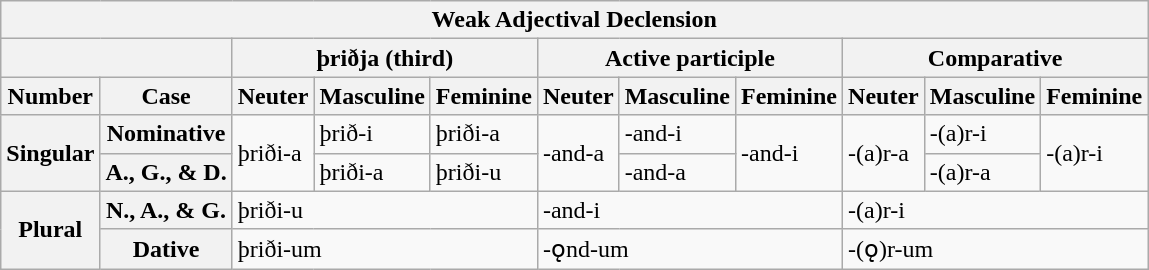<table class="wikitable">
<tr ---->
<th colspan="11" align="CENTER">Weak Adjectival Declension</th>
</tr>
<tr ---->
<th colspan="2"> </th>
<th colspan="3">þriðja (third)</th>
<th colspan="3">Active participle</th>
<th colspan="3">Comparative</th>
</tr>
<tr>
<th>Number</th>
<th>Case</th>
<th>Neuter</th>
<th>Masculine</th>
<th>Feminine</th>
<th>Neuter</th>
<th>Masculine</th>
<th>Feminine</th>
<th>Neuter</th>
<th>Masculine</th>
<th>Feminine</th>
</tr>
<tr>
<th rowspan="2">Singular</th>
<th>Nominative</th>
<td rowspan="2">þriði-a</td>
<td>þrið-i</td>
<td>þriði-a</td>
<td rowspan="2">-and-a</td>
<td>-and-i</td>
<td rowspan="2">-and-i</td>
<td rowspan="2">-(a)r-a</td>
<td>-(a)r-i</td>
<td rowspan="2">-(a)r-i</td>
</tr>
<tr>
<th>A., G., & D.</th>
<td>þriði-a</td>
<td>þriði-u</td>
<td>-and-a</td>
<td>-(a)r-a</td>
</tr>
<tr>
<th rowspan="2">Plural</th>
<th>N., A., & G.</th>
<td colspan="3">þriði-u</td>
<td colspan="3">-and-i</td>
<td colspan="3">-(a)r-i</td>
</tr>
<tr>
<th>Dative</th>
<td colspan="3">þriði-um</td>
<td colspan="3">-ǫnd-um</td>
<td colspan="3">-(ǫ)r-um</td>
</tr>
</table>
